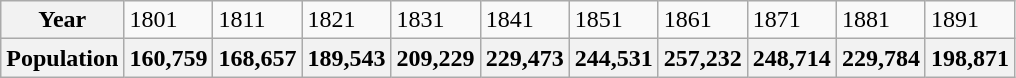<table class="wikitable">
<tr>
<th>Year</th>
<td>1801</td>
<td>1811</td>
<td>1821</td>
<td>1831</td>
<td>1841</td>
<td>1851</td>
<td>1861</td>
<td>1871</td>
<td>1881</td>
<td>1891</td>
</tr>
<tr>
<th>Population</th>
<th>160,759</th>
<th>168,657</th>
<th>189,543</th>
<th>209,229</th>
<th>229,473</th>
<th>244,531</th>
<th>257,232</th>
<th>248,714</th>
<th>229,784</th>
<th>198,871</th>
</tr>
</table>
